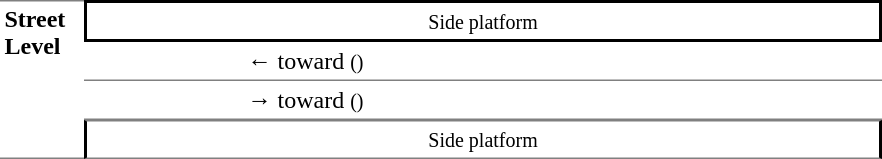<table border=0 cellspacing=0 cellpadding=3>
<tr>
<td style="border-top:solid 1px gray;border-bottom:solid 1px gray;" width=50 rowspan=10 valign=top><strong>Street Level</strong></td>
<td style="border-top:solid 2px black;border-right:solid 2px black;border-left:solid 2px black;border-bottom:solid 2px black;text-align:center;" colspan=2><small>Side platform</small></td>
</tr>
<tr>
<td style="border-top:solid 1px white;border-bottom:solid 1px gray;" width=100></td>
<td style="border-top:solid 1px white;border-bottom:solid 1px gray;" width=420>← <a href='#'></a> toward  <small>()</small></td>
</tr>
<tr>
<td style="border-top:solid 1px white;border-bottom:solid 1px gray;" width=100></td>
<td style="border-top:solid 1px white;border-bottom:solid 1px gray;">→  <a href='#'></a> toward  <small>()</small></td>
</tr>
<tr>
<td style="border-right:solid 2px black;border-left:solid 2px black;border-bottom:solid 1px gray;border-top:solid 1px gray;text-align:center;" colspan=2><small>Side platform</small></td>
</tr>
<tr>
</tr>
</table>
